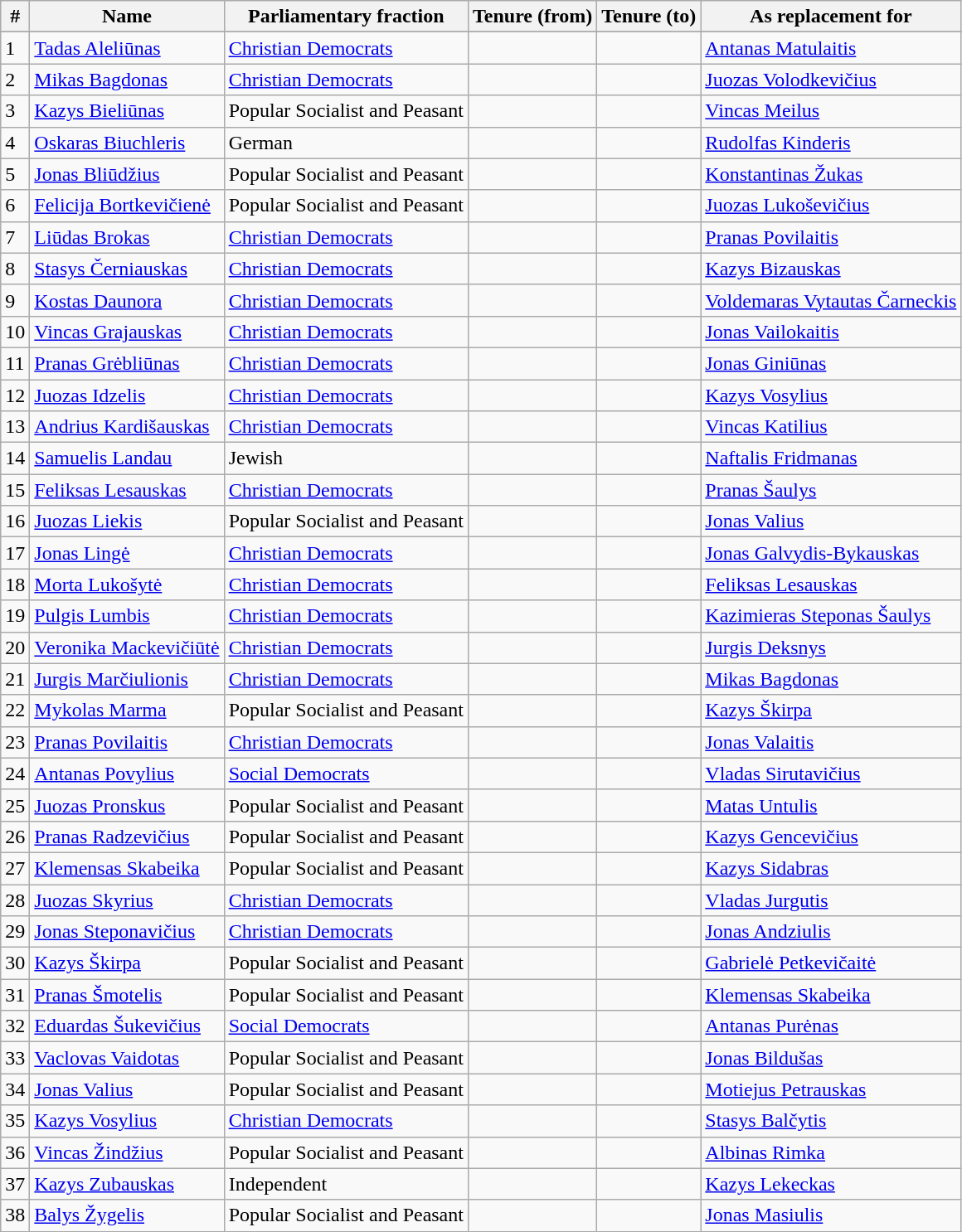<table class="wikitable sortable">
<tr>
<th>#</th>
<th>Name</th>
<th>Parliamentary fraction</th>
<th>Tenure (from)</th>
<th>Tenure (to)</th>
<th>As replacement for</th>
</tr>
<tr>
</tr>
<tr ---->
<td>1</td>
<td><a href='#'>Tadas Aleliūnas</a></td>
<td><a href='#'>Christian Democrats</a></td>
<td></td>
<td></td>
<td><a href='#'>Antanas Matulaitis</a></td>
</tr>
<tr ---->
<td>2</td>
<td><a href='#'>Mikas Bagdonas</a></td>
<td><a href='#'>Christian Democrats</a></td>
<td></td>
<td></td>
<td><a href='#'>Juozas Volodkevičius</a></td>
</tr>
<tr ---->
<td>3</td>
<td><a href='#'>Kazys Bieliūnas</a></td>
<td>Popular Socialist and Peasant</td>
<td></td>
<td></td>
<td><a href='#'>Vincas Meilus</a></td>
</tr>
<tr ---->
<td>4</td>
<td><a href='#'>Oskaras Biuchleris</a></td>
<td>German</td>
<td></td>
<td></td>
<td><a href='#'>Rudolfas Kinderis</a></td>
</tr>
<tr ---->
<td>5</td>
<td><a href='#'>Jonas Bliūdžius</a></td>
<td>Popular Socialist and Peasant</td>
<td></td>
<td></td>
<td><a href='#'>Konstantinas Žukas</a></td>
</tr>
<tr ---->
<td>6</td>
<td><a href='#'>Felicija Bortkevičienė</a></td>
<td>Popular Socialist and Peasant</td>
<td></td>
<td></td>
<td><a href='#'>Juozas Lukoševičius</a></td>
</tr>
<tr ---->
<td>7</td>
<td><a href='#'>Liūdas Brokas</a></td>
<td><a href='#'>Christian Democrats</a></td>
<td></td>
<td></td>
<td><a href='#'>Pranas Povilaitis</a></td>
</tr>
<tr ---->
<td>8</td>
<td><a href='#'>Stasys Černiauskas</a></td>
<td><a href='#'>Christian Democrats</a></td>
<td></td>
<td></td>
<td><a href='#'>Kazys Bizauskas</a></td>
</tr>
<tr ---->
<td>9</td>
<td><a href='#'>Kostas Daunora</a></td>
<td><a href='#'>Christian Democrats</a></td>
<td></td>
<td></td>
<td><a href='#'>Voldemaras Vytautas Čarneckis</a></td>
</tr>
<tr ---->
<td>10</td>
<td><a href='#'>Vincas Grajauskas</a></td>
<td><a href='#'>Christian Democrats</a></td>
<td></td>
<td></td>
<td><a href='#'>Jonas Vailokaitis</a></td>
</tr>
<tr ---->
<td>11</td>
<td><a href='#'>Pranas Grėbliūnas</a></td>
<td><a href='#'>Christian Democrats</a></td>
<td></td>
<td></td>
<td><a href='#'>Jonas Giniūnas</a></td>
</tr>
<tr ---->
<td>12</td>
<td><a href='#'>Juozas Idzelis</a></td>
<td><a href='#'>Christian Democrats</a></td>
<td></td>
<td></td>
<td><a href='#'>Kazys Vosylius</a></td>
</tr>
<tr ---->
<td>13</td>
<td><a href='#'>Andrius Kardišauskas</a></td>
<td><a href='#'>Christian Democrats</a></td>
<td></td>
<td></td>
<td><a href='#'>Vincas Katilius</a></td>
</tr>
<tr ---->
<td>14</td>
<td><a href='#'>Samuelis Landau</a></td>
<td>Jewish</td>
<td></td>
<td></td>
<td><a href='#'>Naftalis Fridmanas</a></td>
</tr>
<tr ---->
<td>15</td>
<td><a href='#'>Feliksas Lesauskas</a></td>
<td><a href='#'>Christian Democrats</a></td>
<td></td>
<td></td>
<td><a href='#'>Pranas Šaulys</a></td>
</tr>
<tr ---->
<td>16</td>
<td><a href='#'>Juozas Liekis</a></td>
<td>Popular Socialist and Peasant</td>
<td></td>
<td></td>
<td><a href='#'>Jonas Valius</a></td>
</tr>
<tr ---->
<td>17</td>
<td><a href='#'>Jonas Lingė</a></td>
<td><a href='#'>Christian Democrats</a></td>
<td></td>
<td></td>
<td><a href='#'>Jonas Galvydis-Bykauskas</a></td>
</tr>
<tr ---->
<td>18</td>
<td><a href='#'>Morta Lukošytė</a></td>
<td><a href='#'>Christian Democrats</a></td>
<td></td>
<td></td>
<td><a href='#'>Feliksas Lesauskas</a></td>
</tr>
<tr ---->
<td>19</td>
<td><a href='#'>Pulgis Lumbis</a></td>
<td><a href='#'>Christian Democrats</a></td>
<td></td>
<td></td>
<td><a href='#'>Kazimieras Steponas Šaulys</a></td>
</tr>
<tr ---->
<td>20</td>
<td><a href='#'>Veronika Mackevičiūtė</a></td>
<td><a href='#'>Christian Democrats</a></td>
<td></td>
<td></td>
<td><a href='#'>Jurgis Deksnys</a></td>
</tr>
<tr ---->
<td>21</td>
<td><a href='#'>Jurgis Marčiulionis</a></td>
<td><a href='#'>Christian Democrats</a></td>
<td></td>
<td></td>
<td><a href='#'>Mikas Bagdonas</a></td>
</tr>
<tr ---->
<td>22</td>
<td><a href='#'>Mykolas Marma</a></td>
<td>Popular Socialist and Peasant</td>
<td></td>
<td></td>
<td><a href='#'>Kazys Škirpa</a></td>
</tr>
<tr ---->
<td>23</td>
<td><a href='#'>Pranas Povilaitis</a></td>
<td><a href='#'>Christian Democrats</a></td>
<td></td>
<td></td>
<td><a href='#'>Jonas Valaitis</a></td>
</tr>
<tr ---->
<td>24</td>
<td><a href='#'>Antanas Povylius</a></td>
<td><a href='#'>Social Democrats</a></td>
<td></td>
<td></td>
<td><a href='#'>Vladas Sirutavičius</a></td>
</tr>
<tr ---->
<td>25</td>
<td><a href='#'>Juozas Pronskus</a></td>
<td>Popular Socialist and Peasant</td>
<td></td>
<td></td>
<td><a href='#'>Matas Untulis</a></td>
</tr>
<tr ---->
<td>26</td>
<td><a href='#'>Pranas Radzevičius</a></td>
<td>Popular Socialist and Peasant</td>
<td></td>
<td></td>
<td><a href='#'>Kazys Gencevičius</a></td>
</tr>
<tr ---->
<td>27</td>
<td><a href='#'>Klemensas Skabeika</a></td>
<td>Popular Socialist and Peasant</td>
<td></td>
<td></td>
<td><a href='#'>Kazys Sidabras</a></td>
</tr>
<tr ---->
<td>28</td>
<td><a href='#'>Juozas Skyrius</a></td>
<td><a href='#'>Christian Democrats</a></td>
<td></td>
<td></td>
<td><a href='#'>Vladas Jurgutis</a></td>
</tr>
<tr ---->
<td>29</td>
<td><a href='#'>Jonas Steponavičius</a></td>
<td><a href='#'>Christian Democrats</a></td>
<td></td>
<td></td>
<td><a href='#'>Jonas Andziulis</a></td>
</tr>
<tr ---->
<td>30</td>
<td><a href='#'>Kazys Škirpa</a></td>
<td>Popular Socialist and Peasant</td>
<td></td>
<td></td>
<td><a href='#'>Gabrielė Petkevičaitė</a></td>
</tr>
<tr ---->
<td>31</td>
<td><a href='#'>Pranas Šmotelis</a></td>
<td>Popular Socialist and Peasant</td>
<td></td>
<td></td>
<td><a href='#'>Klemensas Skabeika</a></td>
</tr>
<tr ---->
<td>32</td>
<td><a href='#'>Eduardas Šukevičius</a></td>
<td><a href='#'>Social Democrats</a></td>
<td></td>
<td></td>
<td><a href='#'>Antanas Purėnas</a></td>
</tr>
<tr ---->
<td>33</td>
<td><a href='#'>Vaclovas Vaidotas</a></td>
<td>Popular Socialist and Peasant</td>
<td></td>
<td></td>
<td><a href='#'>Jonas Bildušas</a></td>
</tr>
<tr ---->
<td>34</td>
<td><a href='#'>Jonas Valius</a></td>
<td>Popular Socialist and Peasant</td>
<td></td>
<td></td>
<td><a href='#'>Motiejus Petrauskas</a></td>
</tr>
<tr ---->
<td>35</td>
<td><a href='#'>Kazys Vosylius</a></td>
<td><a href='#'>Christian Democrats</a></td>
<td></td>
<td></td>
<td><a href='#'>Stasys Balčytis</a></td>
</tr>
<tr ---->
<td>36</td>
<td><a href='#'>Vincas Žindžius</a></td>
<td>Popular Socialist and Peasant</td>
<td></td>
<td></td>
<td><a href='#'>Albinas Rimka</a></td>
</tr>
<tr ---->
<td>37</td>
<td><a href='#'>Kazys Zubauskas</a></td>
<td>Independent</td>
<td></td>
<td></td>
<td><a href='#'>Kazys Lekeckas</a></td>
</tr>
<tr ---->
<td>38</td>
<td><a href='#'>Balys Žygelis</a></td>
<td>Popular Socialist and Peasant</td>
<td></td>
<td></td>
<td><a href='#'>Jonas Masiulis</a></td>
</tr>
</table>
